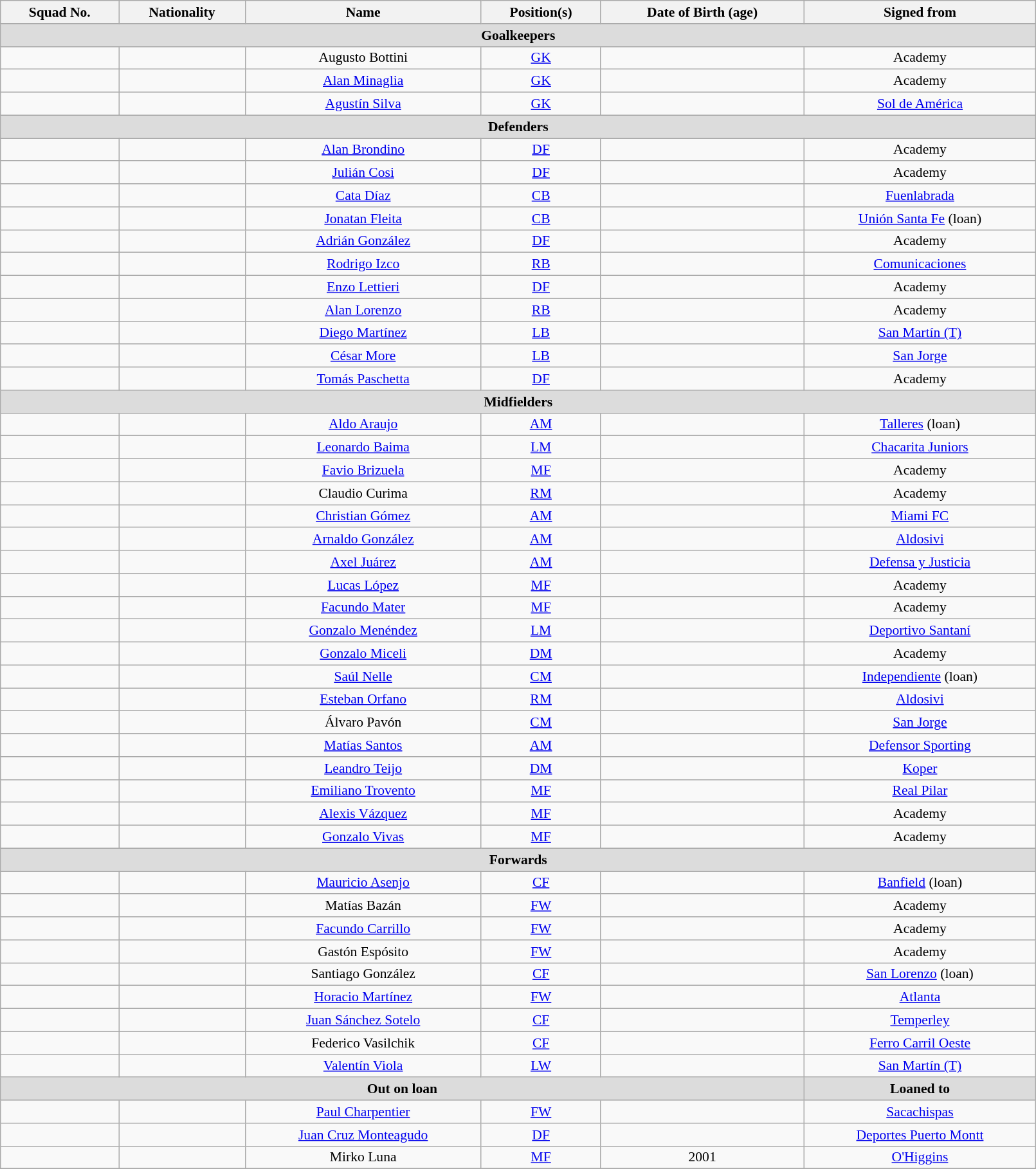<table class="wikitable sortable" style="text-align:center; font-size:90%; width:85%;">
<tr>
<th style="background:#; color:; text-align:center;">Squad No.</th>
<th style="background:#; color:; text-align:center;">Nationality</th>
<th style="background:#; color:; text-align:center;">Name</th>
<th style="background:#; color:; text-align:center;">Position(s)</th>
<th style="background:#; color:; text-align:center;">Date of Birth (age)</th>
<th style="background:#; color:; text-align:center;">Signed from</th>
</tr>
<tr>
<th colspan="6" style="background:#dcdcdc; text-align:center;">Goalkeepers</th>
</tr>
<tr>
<td></td>
<td></td>
<td>Augusto Bottini</td>
<td><a href='#'>GK</a></td>
<td></td>
<td>Academy</td>
</tr>
<tr>
<td></td>
<td></td>
<td><a href='#'>Alan Minaglia</a></td>
<td><a href='#'>GK</a></td>
<td></td>
<td>Academy</td>
</tr>
<tr>
<td></td>
<td></td>
<td><a href='#'>Agustín Silva</a></td>
<td><a href='#'>GK</a></td>
<td></td>
<td> <a href='#'>Sol de América</a></td>
</tr>
<tr>
<th colspan="7" style="background:#dcdcdc; text-align:center;">Defenders</th>
</tr>
<tr>
<td></td>
<td></td>
<td><a href='#'>Alan Brondino</a></td>
<td><a href='#'>DF</a></td>
<td></td>
<td>Academy</td>
</tr>
<tr>
<td></td>
<td></td>
<td><a href='#'>Julián Cosi</a></td>
<td><a href='#'>DF</a></td>
<td></td>
<td>Academy</td>
</tr>
<tr>
<td></td>
<td></td>
<td><a href='#'>Cata Díaz</a></td>
<td><a href='#'>CB</a></td>
<td></td>
<td> <a href='#'>Fuenlabrada</a></td>
</tr>
<tr>
<td></td>
<td></td>
<td><a href='#'>Jonatan Fleita</a></td>
<td><a href='#'>CB</a></td>
<td></td>
<td> <a href='#'>Unión Santa Fe</a> (loan)</td>
</tr>
<tr>
<td></td>
<td></td>
<td><a href='#'>Adrián González</a></td>
<td><a href='#'>DF</a></td>
<td></td>
<td>Academy</td>
</tr>
<tr>
<td></td>
<td></td>
<td><a href='#'>Rodrigo Izco</a></td>
<td><a href='#'>RB</a></td>
<td></td>
<td> <a href='#'>Comunicaciones</a></td>
</tr>
<tr>
<td></td>
<td></td>
<td><a href='#'>Enzo Lettieri</a></td>
<td><a href='#'>DF</a></td>
<td></td>
<td>Academy</td>
</tr>
<tr>
<td></td>
<td></td>
<td><a href='#'>Alan Lorenzo</a></td>
<td><a href='#'>RB</a></td>
<td></td>
<td>Academy</td>
</tr>
<tr>
<td></td>
<td></td>
<td><a href='#'>Diego Martínez</a></td>
<td><a href='#'>LB</a></td>
<td></td>
<td> <a href='#'>San Martín (T)</a></td>
</tr>
<tr>
<td></td>
<td></td>
<td><a href='#'>César More</a></td>
<td><a href='#'>LB</a></td>
<td></td>
<td> <a href='#'>San Jorge</a></td>
</tr>
<tr>
<td></td>
<td></td>
<td><a href='#'>Tomás Paschetta</a></td>
<td><a href='#'>DF</a></td>
<td></td>
<td>Academy</td>
</tr>
<tr>
<th colspan="7" style="background:#dcdcdc; text-align:center;">Midfielders</th>
</tr>
<tr>
<td></td>
<td></td>
<td><a href='#'>Aldo Araujo</a></td>
<td><a href='#'>AM</a></td>
<td></td>
<td> <a href='#'>Talleres</a> (loan)</td>
</tr>
<tr>
<td></td>
<td></td>
<td><a href='#'>Leonardo Baima</a></td>
<td><a href='#'>LM</a></td>
<td></td>
<td> <a href='#'>Chacarita Juniors</a></td>
</tr>
<tr>
<td></td>
<td></td>
<td><a href='#'>Favio Brizuela</a></td>
<td><a href='#'>MF</a></td>
<td></td>
<td>Academy</td>
</tr>
<tr>
<td></td>
<td></td>
<td>Claudio Curima</td>
<td><a href='#'>RM</a></td>
<td></td>
<td>Academy</td>
</tr>
<tr>
<td></td>
<td></td>
<td><a href='#'>Christian Gómez</a></td>
<td><a href='#'>AM</a></td>
<td></td>
<td> <a href='#'>Miami FC</a></td>
</tr>
<tr>
<td></td>
<td></td>
<td><a href='#'>Arnaldo González</a></td>
<td><a href='#'>AM</a></td>
<td></td>
<td> <a href='#'>Aldosivi</a></td>
</tr>
<tr>
<td></td>
<td></td>
<td><a href='#'>Axel Juárez</a></td>
<td><a href='#'>AM</a></td>
<td></td>
<td> <a href='#'>Defensa y Justicia</a></td>
</tr>
<tr>
<td></td>
<td></td>
<td><a href='#'>Lucas López</a></td>
<td><a href='#'>MF</a></td>
<td></td>
<td>Academy</td>
</tr>
<tr>
<td></td>
<td></td>
<td><a href='#'>Facundo Mater</a></td>
<td><a href='#'>MF</a></td>
<td></td>
<td>Academy</td>
</tr>
<tr>
<td></td>
<td></td>
<td><a href='#'>Gonzalo Menéndez</a></td>
<td><a href='#'>LM</a></td>
<td></td>
<td> <a href='#'>Deportivo Santaní</a></td>
</tr>
<tr>
<td></td>
<td></td>
<td><a href='#'>Gonzalo Miceli</a></td>
<td><a href='#'>DM</a></td>
<td></td>
<td>Academy</td>
</tr>
<tr>
<td></td>
<td></td>
<td><a href='#'>Saúl Nelle</a></td>
<td><a href='#'>CM</a></td>
<td></td>
<td> <a href='#'>Independiente</a> (loan)</td>
</tr>
<tr>
<td></td>
<td></td>
<td><a href='#'>Esteban Orfano</a></td>
<td><a href='#'>RM</a></td>
<td></td>
<td> <a href='#'>Aldosivi</a></td>
</tr>
<tr>
<td></td>
<td></td>
<td>Álvaro Pavón</td>
<td><a href='#'>CM</a></td>
<td></td>
<td> <a href='#'>San Jorge</a></td>
</tr>
<tr>
<td></td>
<td></td>
<td><a href='#'>Matías Santos</a></td>
<td><a href='#'>AM</a></td>
<td></td>
<td> <a href='#'>Defensor Sporting</a></td>
</tr>
<tr>
<td></td>
<td></td>
<td><a href='#'>Leandro Teijo</a></td>
<td><a href='#'>DM</a></td>
<td></td>
<td> <a href='#'>Koper</a></td>
</tr>
<tr>
<td></td>
<td></td>
<td><a href='#'>Emiliano Trovento</a></td>
<td><a href='#'>MF</a></td>
<td></td>
<td> <a href='#'>Real Pilar</a></td>
</tr>
<tr>
<td></td>
<td></td>
<td><a href='#'>Alexis Vázquez</a></td>
<td><a href='#'>MF</a></td>
<td></td>
<td>Academy</td>
</tr>
<tr>
<td></td>
<td></td>
<td><a href='#'>Gonzalo Vivas</a></td>
<td><a href='#'>MF</a></td>
<td></td>
<td>Academy</td>
</tr>
<tr>
<th colspan="7" style="background:#dcdcdc; text-align:center;">Forwards</th>
</tr>
<tr>
<td></td>
<td></td>
<td><a href='#'>Mauricio Asenjo</a></td>
<td><a href='#'>CF</a></td>
<td></td>
<td> <a href='#'>Banfield</a> (loan)</td>
</tr>
<tr>
<td></td>
<td></td>
<td>Matías Bazán</td>
<td><a href='#'>FW</a></td>
<td></td>
<td>Academy</td>
</tr>
<tr>
<td></td>
<td></td>
<td><a href='#'>Facundo Carrillo</a></td>
<td><a href='#'>FW</a></td>
<td></td>
<td>Academy</td>
</tr>
<tr>
<td></td>
<td></td>
<td>Gastón Espósito</td>
<td><a href='#'>FW</a></td>
<td></td>
<td>Academy</td>
</tr>
<tr>
<td></td>
<td></td>
<td>Santiago González</td>
<td><a href='#'>CF</a></td>
<td></td>
<td> <a href='#'>San Lorenzo</a> (loan)</td>
</tr>
<tr>
<td></td>
<td></td>
<td><a href='#'>Horacio Martínez</a></td>
<td><a href='#'>FW</a></td>
<td></td>
<td> <a href='#'>Atlanta</a></td>
</tr>
<tr>
<td></td>
<td></td>
<td><a href='#'>Juan Sánchez Sotelo</a></td>
<td><a href='#'>CF</a></td>
<td></td>
<td> <a href='#'>Temperley</a></td>
</tr>
<tr>
<td></td>
<td></td>
<td>Federico Vasilchik</td>
<td><a href='#'>CF</a></td>
<td></td>
<td> <a href='#'>Ferro Carril Oeste</a></td>
</tr>
<tr>
<td></td>
<td></td>
<td><a href='#'>Valentín Viola</a></td>
<td><a href='#'>LW</a></td>
<td></td>
<td> <a href='#'>San Martín (T)</a></td>
</tr>
<tr>
<th colspan="5" style="background:#dcdcdc; text-align:center;">Out on loan</th>
<th colspan="1" style="background:#dcdcdc; text-align:center;">Loaned to</th>
</tr>
<tr>
<td></td>
<td></td>
<td><a href='#'>Paul Charpentier</a></td>
<td><a href='#'>FW</a></td>
<td></td>
<td> <a href='#'>Sacachispas</a></td>
</tr>
<tr>
<td></td>
<td></td>
<td><a href='#'>Juan Cruz Monteagudo</a></td>
<td><a href='#'>DF</a></td>
<td></td>
<td> <a href='#'>Deportes Puerto Montt</a></td>
</tr>
<tr>
<td></td>
<td></td>
<td>Mirko Luna</td>
<td><a href='#'>MF</a></td>
<td>2001</td>
<td> <a href='#'>O'Higgins</a></td>
</tr>
<tr>
</tr>
</table>
